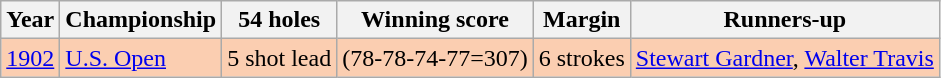<table class="wikitable">
<tr>
<th>Year</th>
<th>Championship</th>
<th>54 holes</th>
<th>Winning score</th>
<th>Margin</th>
<th>Runners-up</th>
</tr>
<tr style="background:#FBCEB1;">
<td><a href='#'>1902</a></td>
<td><a href='#'>U.S. Open</a></td>
<td>5 shot lead</td>
<td>(78-78-74-77=307)</td>
<td>6 strokes</td>
<td> <a href='#'>Stewart Gardner</a>,  <a href='#'>Walter Travis</a></td>
</tr>
</table>
